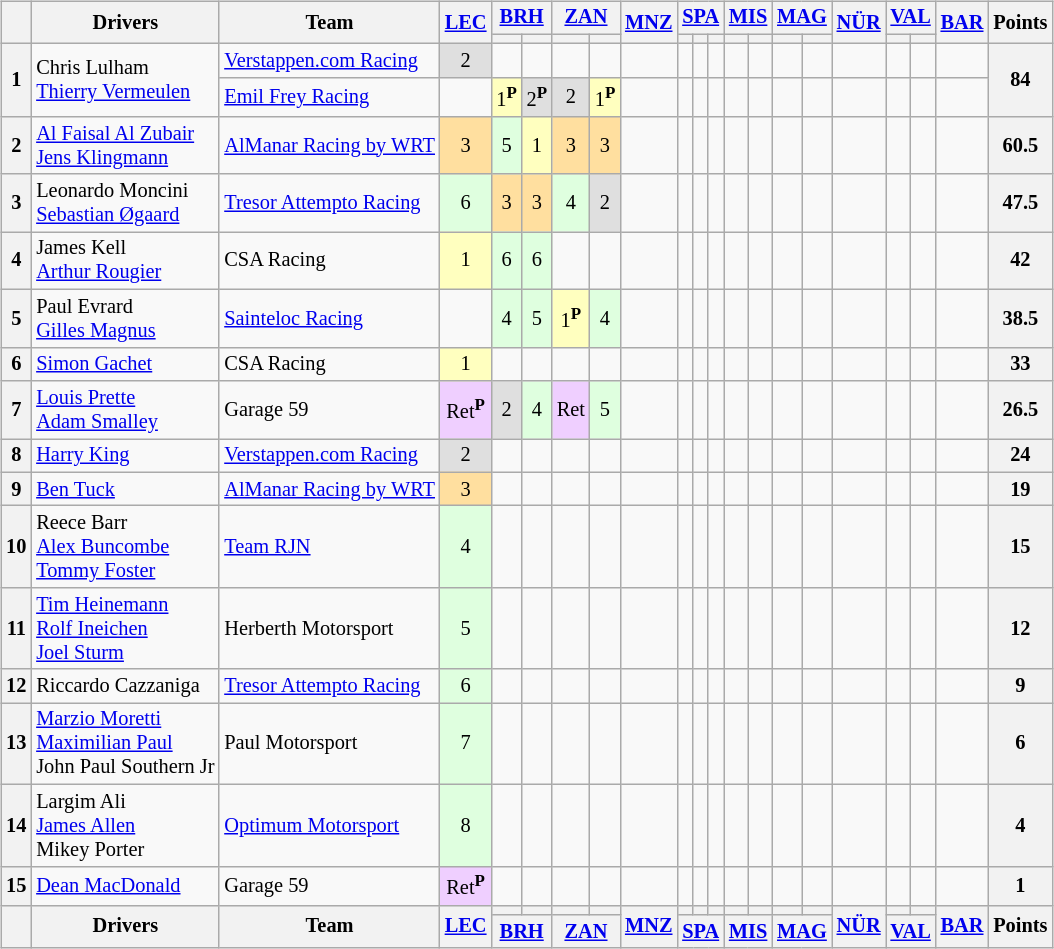<table>
<tr>
<td><br><table class="wikitable" style="font-size:85%; text-align:center;">
<tr>
<th rowspan="2"></th>
<th rowspan="2">Drivers</th>
<th rowspan="2">Team</th>
<th rowspan="2"><a href='#'>LEC</a><br></th>
<th colspan="2"><a href='#'>BRH</a><br></th>
<th colspan="2"><a href='#'>ZAN</a><br></th>
<th rowspan="2"><a href='#'>MNZ</a><br></th>
<th colspan="3"><a href='#'>SPA</a><br></th>
<th colspan="2"><a href='#'>MIS</a><br></th>
<th colspan="2"><a href='#'>MAG</a><br></th>
<th rowspan="2"><a href='#'>NÜR</a><br></th>
<th colspan="2"><a href='#'>VAL</a><br></th>
<th rowspan="2"><a href='#'>BAR</a><br></th>
<th rowspan="2">Points</th>
</tr>
<tr>
<th></th>
<th></th>
<th></th>
<th></th>
<th></th>
<th></th>
<th></th>
<th></th>
<th></th>
<th></th>
<th></th>
<th></th>
<th></th>
</tr>
<tr>
<th rowspan=2>1</th>
<td rowspan=2 align="left"> Chris Lulham<br> <a href='#'>Thierry Vermeulen</a></td>
<td align="left"> <a href='#'>Verstappen.com Racing</a></td>
<td style="background:#DFDFDF;">2</td>
<td style="background:#;"></td>
<td style="background:#;"></td>
<td style="background:#;"></td>
<td style="background:#;"></td>
<td style="background:#;"></td>
<td style="background:#;"></td>
<td style="background:#;"></td>
<td style="background:#;"></td>
<td style="background:#;"></td>
<td style="background:#;"></td>
<td style="background:#;"></td>
<td style="background:#;"></td>
<td style="background:#;"></td>
<td style="background:#;"></td>
<td style="background:#;"></td>
<td style="background:#;"></td>
<th rowspan=2>84</th>
</tr>
<tr>
<td align="left"> <a href='#'>Emil Frey Racing</a></td>
<td style="background:#;"></td>
<td style="background:#FFFFBF;">1<sup><strong>P</strong></sup></td>
<td style="background:#DFDFDF;">2<sup><strong>P</strong></sup></td>
<td style="background:#DFDFDF;">2</td>
<td style="background:#FFFFBF;">1<sup><strong>P</strong></sup></td>
<td style="background:#;"></td>
<td style="background:#;"></td>
<td style="background:#;"></td>
<td style="background:#;"></td>
<td style="background:#;"></td>
<td style="background:#;"></td>
<td style="background:#;"></td>
<td style="background:#;"></td>
<td style="background:#;"></td>
<td style="background:#;"></td>
<td style="background:#;"></td>
<td style="background:#;"></td>
</tr>
<tr>
<th>2</th>
<td align="left"> <a href='#'>Al Faisal Al Zubair</a><br> <a href='#'>Jens Klingmann</a></td>
<td align="left"> <a href='#'>AlManar Racing by WRT</a></td>
<td style="background:#FFDF9F;">3</td>
<td style="background:#DFFFDF;">5</td>
<td style="background:#FFFFBF;">1</td>
<td style="background:#FFDF9F;">3</td>
<td style="background:#FFDF9F;">3</td>
<td style="background:#;"></td>
<td style="background:#;"></td>
<td style="background:#;"></td>
<td style="background:#;"></td>
<td style="background:#;"></td>
<td style="background:#;"></td>
<td style="background:#;"></td>
<td style="background:#;"></td>
<td style="background:#;"></td>
<td style="background:#;"></td>
<td style="background:#;"></td>
<td style="background:#;"></td>
<th>60.5</th>
</tr>
<tr>
<th>3</th>
<td align="left"> Leonardo Moncini<br> <a href='#'>Sebastian Øgaard</a></td>
<td align="left"> <a href='#'>Tresor Attempto Racing</a></td>
<td style="background:#DFFFDF;">6</td>
<td style="background:#FFDF9F;">3</td>
<td style="background:#FFDF9F;">3</td>
<td style="background:#DFFFDF;">4</td>
<td style="background:#DFDFDF;">2</td>
<td style="background:#;"></td>
<td style="background:#;"></td>
<td style="background:#;"></td>
<td style="background:#;"></td>
<td style="background:#;"></td>
<td style="background:#;"></td>
<td style="background:#;"></td>
<td style="background:#;"></td>
<td style="background:#;"></td>
<td style="background:#;"></td>
<td style="background:#;"></td>
<td style="background:#;"></td>
<th>47.5</th>
</tr>
<tr>
<th>4</th>
<td align="left"> James Kell<br> <a href='#'>Arthur Rougier</a></td>
<td align="left"> CSA Racing</td>
<td style="background:#FFFFBF;">1</td>
<td style="background:#DFFFDF;">6</td>
<td style="background:#DFFFDF;">6</td>
<td style="background:#;"></td>
<td style="background:#;"></td>
<td style="background:#;"></td>
<td style="background:#;"></td>
<td style="background:#;"></td>
<td style="background:#;"></td>
<td style="background:#;"></td>
<td style="background:#;"></td>
<td style="background:#;"></td>
<td style="background:#;"></td>
<td style="background:#;"></td>
<td style="background:#;"></td>
<td style="background:#;"></td>
<td style="background:#;"></td>
<th>42</th>
</tr>
<tr>
<th>5</th>
<td align="left"> Paul Evrard<br> <a href='#'>Gilles Magnus</a></td>
<td align="left"> <a href='#'>Sainteloc Racing</a></td>
<td style="background:#;"></td>
<td style="background:#DFFFDF;">4</td>
<td style="background:#DFFFDF;">5</td>
<td style="background:#FFFFBF;">1<sup><strong>P</strong></sup></td>
<td style="background:#DFFFDF;">4</td>
<td style="background:#;"></td>
<td style="background:#;"></td>
<td style="background:#;"></td>
<td style="background:#;"></td>
<td style="background:#;"></td>
<td style="background:#;"></td>
<td style="background:#;"></td>
<td style="background:#;"></td>
<td style="background:#;"></td>
<td style="background:#;"></td>
<td style="background:#;"></td>
<td style="background:#;"></td>
<th>38.5</th>
</tr>
<tr>
<th>6</th>
<td align="left"> <a href='#'>Simon Gachet</a></td>
<td align="left"> CSA Racing</td>
<td style="background:#FFFFBF;">1</td>
<td style="background:#;"></td>
<td style="background:#;"></td>
<td style="background:#;"></td>
<td style="background:#;"></td>
<td style="background:#;"></td>
<td style="background:#;"></td>
<td style="background:#;"></td>
<td style="background:#;"></td>
<td style="background:#;"></td>
<td style="background:#;"></td>
<td style="background:#;"></td>
<td style="background:#;"></td>
<td style="background:#;"></td>
<td style="background:#;"></td>
<td style="background:#;"></td>
<td style="background:#;"></td>
<th>33</th>
</tr>
<tr>
<th>7</th>
<td align="left"> <a href='#'>Louis Prette</a><br> <a href='#'>Adam Smalley</a></td>
<td align="left"> Garage 59</td>
<td style="background:#EFCFFF;">Ret<sup><strong>P</strong></sup></td>
<td style="background:#DFDFDF;">2</td>
<td style="background:#DFFFDF;">4</td>
<td style="background:#EFCFFF;">Ret</td>
<td style="background:#DFFFDF;">5</td>
<td style="background:#;"></td>
<td style="background:#;"></td>
<td style="background:#;"></td>
<td style="background:#;"></td>
<td style="background:#;"></td>
<td style="background:#;"></td>
<td style="background:#;"></td>
<td style="background:#;"></td>
<td style="background:#;"></td>
<td style="background:#;"></td>
<td style="background:#;"></td>
<td style="background:#;"></td>
<th>26.5</th>
</tr>
<tr>
<th>8</th>
<td align="left"> <a href='#'>Harry King</a></td>
<td align="left"> <a href='#'>Verstappen.com Racing</a></td>
<td style="background:#DFDFDF;">2</td>
<td style="background:#;"></td>
<td style="background:#;"></td>
<td style="background:#;"></td>
<td style="background:#;"></td>
<td style="background:#;"></td>
<td style="background:#;"></td>
<td style="background:#;"></td>
<td style="background:#;"></td>
<td style="background:#;"></td>
<td style="background:#;"></td>
<td style="background:#;"></td>
<td style="background:#;"></td>
<td style="background:#;"></td>
<td style="background:#;"></td>
<td style="background:#;"></td>
<td style="background:#;"></td>
<th>24</th>
</tr>
<tr>
<th>9</th>
<td align="left"> <a href='#'>Ben Tuck</a></td>
<td align="left"> <a href='#'>AlManar Racing by WRT</a></td>
<td style="background:#FFDF9F;">3</td>
<td style="background:#;"></td>
<td style="background:#;"></td>
<td style="background:#;"></td>
<td style="background:#;"></td>
<td style="background:#;"></td>
<td style="background:#;"></td>
<td style="background:#;"></td>
<td style="background:#;"></td>
<td style="background:#;"></td>
<td style="background:#;"></td>
<td style="background:#;"></td>
<td style="background:#;"></td>
<td style="background:#;"></td>
<td style="background:#;"></td>
<td style="background:#;"></td>
<td style="background:#;"></td>
<th>19</th>
</tr>
<tr>
<th>10</th>
<td align="left"> Reece Barr<br> <a href='#'>Alex Buncombe</a><br> <a href='#'>Tommy Foster</a></td>
<td align="left"> <a href='#'>Team RJN</a></td>
<td style="background:#DFFFDF;">4</td>
<td style="background:#;"></td>
<td style="background:#;"></td>
<td style="background:#;"></td>
<td style="background:#;"></td>
<td style="background:#;"></td>
<td style="background:#;"></td>
<td style="background:#;"></td>
<td style="background:#;"></td>
<td style="background:#;"></td>
<td style="background:#;"></td>
<td style="background:#;"></td>
<td style="background:#;"></td>
<td style="background:#;"></td>
<td style="background:#;"></td>
<td style="background:#;"></td>
<td style="background:#;"></td>
<th>15</th>
</tr>
<tr>
<th>11</th>
<td align="left"> <a href='#'>Tim Heinemann</a><br> <a href='#'>Rolf Ineichen</a><br> <a href='#'>Joel Sturm</a></td>
<td align="left"> Herberth Motorsport</td>
<td style="background:#DFFFDF;">5</td>
<td style="background:#;"></td>
<td style="background:#;"></td>
<td style="background:#;"></td>
<td style="background:#;"></td>
<td style="background:#;"></td>
<td style="background:#;"></td>
<td style="background:#;"></td>
<td style="background:#;"></td>
<td style="background:#;"></td>
<td style="background:#;"></td>
<td style="background:#;"></td>
<td style="background:#;"></td>
<td style="background:#;"></td>
<td style="background:#;"></td>
<td style="background:#;"></td>
<td style="background:#;"></td>
<th>12</th>
</tr>
<tr>
<th>12</th>
<td align="left"> Riccardo Cazzaniga</td>
<td align="left"> <a href='#'>Tresor Attempto Racing</a></td>
<td style="background:#DFFFDF;">6</td>
<td style="background:#;"></td>
<td style="background:#;"></td>
<td style="background:#;"></td>
<td style="background:#;"></td>
<td style="background:#;"></td>
<td style="background:#;"></td>
<td style="background:#;"></td>
<td style="background:#;"></td>
<td style="background:#;"></td>
<td style="background:#;"></td>
<td style="background:#;"></td>
<td style="background:#;"></td>
<td style="background:#;"></td>
<td style="background:#;"></td>
<td style="background:#;"></td>
<td style="background:#;"></td>
<th>9</th>
</tr>
<tr>
<th>13</th>
<td align="left"> <a href='#'>Marzio Moretti</a><br> <a href='#'>Maximilian Paul</a><br> John Paul Southern Jr</td>
<td align="left"> Paul Motorsport</td>
<td style="background:#DFFFDF;">7</td>
<td style="background:#;"></td>
<td style="background:#;"></td>
<td style="background:#;"></td>
<td style="background:#;"></td>
<td style="background:#;"></td>
<td style="background:#;"></td>
<td style="background:#;"></td>
<td style="background:#;"></td>
<td style="background:#;"></td>
<td style="background:#;"></td>
<td style="background:#;"></td>
<td style="background:#;"></td>
<td style="background:#;"></td>
<td style="background:#;"></td>
<td style="background:#;"></td>
<td style="background:#;"></td>
<th>6</th>
</tr>
<tr>
<th>14</th>
<td align="left"> Largim Ali<br> <a href='#'>James Allen</a><br> Mikey Porter</td>
<td align="left"> <a href='#'>Optimum Motorsport</a></td>
<td style="background:#DFFFDF;">8</td>
<td style="background:#;"></td>
<td style="background:#;"></td>
<td style="background:#;"></td>
<td style="background:#;"></td>
<td style="background:#;"></td>
<td style="background:#;"></td>
<td style="background:#;"></td>
<td style="background:#;"></td>
<td style="background:#;"></td>
<td style="background:#;"></td>
<td style="background:#;"></td>
<td style="background:#;"></td>
<td style="background:#;"></td>
<td style="background:#;"></td>
<td style="background:#;"></td>
<td style="background:#;"></td>
<th>4</th>
</tr>
<tr>
<th>15</th>
<td align="left"> <a href='#'>Dean MacDonald</a></td>
<td align="left"> Garage 59</td>
<td style="background:#EFCFFF;">Ret<sup><strong>P</strong></sup></td>
<td style="background:#;"></td>
<td style="background:#;"></td>
<td style="background:#;"></td>
<td style="background:#;"></td>
<td style="background:#;"></td>
<td style="background:#;"></td>
<td style="background:#;"></td>
<td style="background:#;"></td>
<td style="background:#;"></td>
<td style="background:#;"></td>
<td style="background:#;"></td>
<td style="background:#;"></td>
<td style="background:#;"></td>
<td style="background:#;"></td>
<td style="background:#;"></td>
<td style="background:#;"></td>
<th>1</th>
</tr>
<tr>
<th rowspan="2"></th>
<th rowspan="2">Drivers</th>
<th rowspan="2">Team</th>
<th rowspan="2"><a href='#'>LEC</a><br></th>
<th></th>
<th></th>
<th></th>
<th></th>
<th rowspan="2"><a href='#'>MNZ</a><br></th>
<th></th>
<th></th>
<th></th>
<th></th>
<th></th>
<th></th>
<th></th>
<th rowspan="2"><a href='#'>NÜR</a><br></th>
<th></th>
<th></th>
<th rowspan="2"><a href='#'>BAR</a><br></th>
<th rowspan="2">Points</th>
</tr>
<tr>
<th colspan="2"><a href='#'>BRH</a><br></th>
<th colspan="2"><a href='#'>ZAN</a><br></th>
<th colspan="3"><a href='#'>SPA</a><br></th>
<th colspan="2"><a href='#'>MIS</a><br></th>
<th colspan="2"><a href='#'>MAG</a><br></th>
<th colspan="2"><a href='#'>VAL</a><br></th>
</tr>
</table>
</td>
</tr>
</table>
